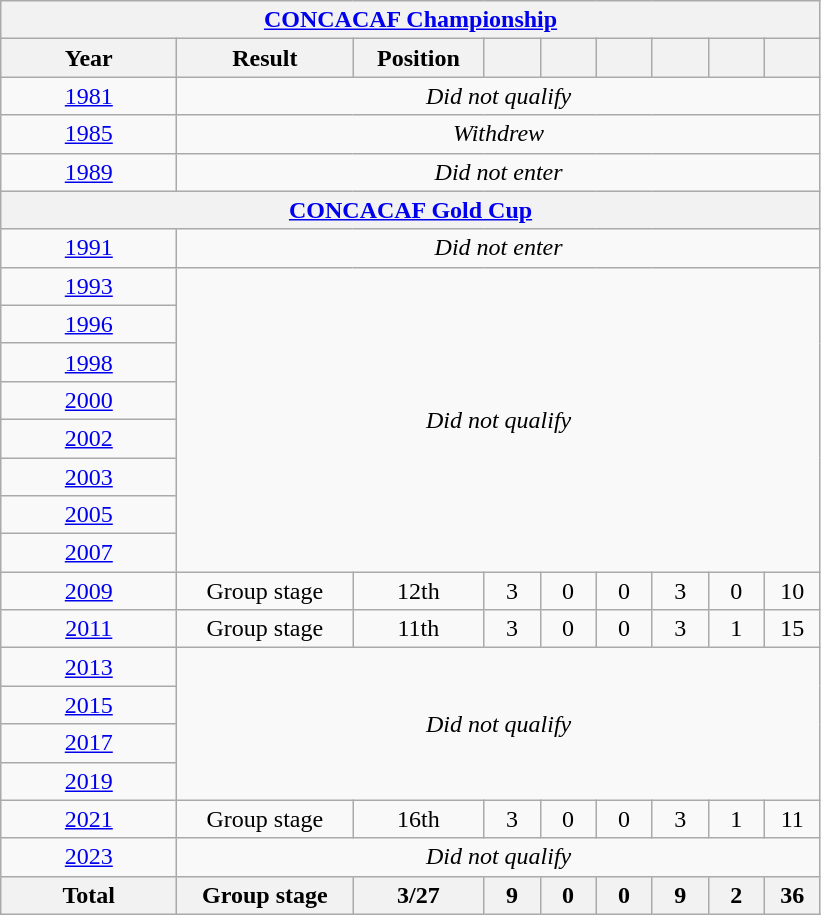<table class="wikitable" style="text-align: center;">
<tr>
<th colspan=9><a href='#'>CONCACAF Championship</a></th>
</tr>
<tr>
<th style="width:110px;">Year</th>
<th style="width:110px;">Result</th>
<th style="width:80px;">Position</th>
<th style="width:30px;"></th>
<th style="width:30px;"></th>
<th style="width:30px;"></th>
<th style="width:30px;"></th>
<th style="width:30px;"></th>
<th style="width:30px;"></th>
</tr>
<tr>
<td> <a href='#'>1981</a></td>
<td colspan=8><em>Did not qualify</em></td>
</tr>
<tr>
<td><a href='#'>1985</a></td>
<td colspan=8><em>Withdrew</em></td>
</tr>
<tr>
<td><a href='#'>1989</a></td>
<td colspan=8><em>Did not enter</em></td>
</tr>
<tr>
<th colspan=9><a href='#'>CONCACAF Gold Cup</a></th>
</tr>
<tr>
<td> <a href='#'>1991</a></td>
<td colspan=8><em>Did not enter</em></td>
</tr>
<tr>
<td>  <a href='#'>1993</a></td>
<td rowspan=8 colspan=8><em>Did not qualify</em></td>
</tr>
<tr>
<td> <a href='#'>1996</a></td>
</tr>
<tr>
<td> <a href='#'>1998</a></td>
</tr>
<tr>
<td> <a href='#'>2000</a></td>
</tr>
<tr>
<td> <a href='#'>2002</a></td>
</tr>
<tr>
<td>  <a href='#'>2003</a></td>
</tr>
<tr>
<td> <a href='#'>2005</a></td>
</tr>
<tr>
<td> <a href='#'>2007</a></td>
</tr>
<tr>
<td> <a href='#'>2009</a></td>
<td>Group stage</td>
<td>12th</td>
<td>3</td>
<td>0</td>
<td>0</td>
<td>3</td>
<td>0</td>
<td>10</td>
</tr>
<tr>
<td> <a href='#'>2011</a></td>
<td>Group stage</td>
<td>11th</td>
<td>3</td>
<td>0</td>
<td>0</td>
<td>3</td>
<td>1</td>
<td>15</td>
</tr>
<tr>
<td> <a href='#'>2013</a></td>
<td rowspan=4 colspan=8><em>Did not qualify</em></td>
</tr>
<tr>
<td>  <a href='#'>2015</a></td>
</tr>
<tr>
<td> <a href='#'>2017</a></td>
</tr>
<tr>
<td>   <a href='#'>2019</a></td>
</tr>
<tr>
<td> <a href='#'>2021</a></td>
<td>Group stage</td>
<td>16th</td>
<td>3</td>
<td>0</td>
<td>0</td>
<td>3</td>
<td>1</td>
<td>11</td>
</tr>
<tr>
<td>  <a href='#'>2023</a></td>
<td colspan=8><em>Did not qualify</em></td>
</tr>
<tr>
<th><strong>Total</strong></th>
<th><strong>Group stage</strong></th>
<th><strong>3/27</strong></th>
<th><strong>9</strong></th>
<th><strong>0</strong></th>
<th><strong>0</strong></th>
<th><strong>9</strong></th>
<th><strong>2</strong></th>
<th><strong>36</strong></th>
</tr>
</table>
